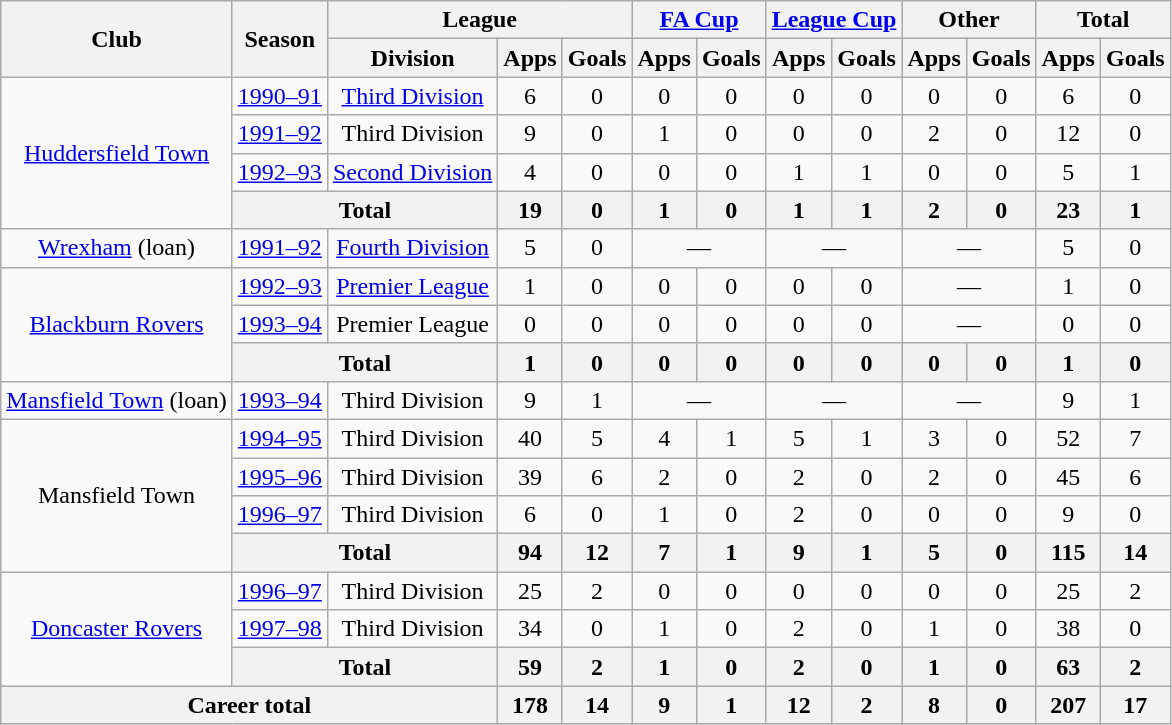<table class="wikitable" style="text-align:center">
<tr>
<th rowspan="2">Club</th>
<th rowspan="2">Season</th>
<th colspan="3">League</th>
<th colspan="2"><a href='#'>FA Cup</a></th>
<th colspan="2"><a href='#'>League Cup</a></th>
<th colspan="2">Other</th>
<th colspan="2">Total</th>
</tr>
<tr>
<th>Division</th>
<th>Apps</th>
<th>Goals</th>
<th>Apps</th>
<th>Goals</th>
<th>Apps</th>
<th>Goals</th>
<th>Apps</th>
<th>Goals</th>
<th>Apps</th>
<th>Goals</th>
</tr>
<tr>
<td rowspan="4"><a href='#'>Huddersfield Town</a></td>
<td><a href='#'>1990–91</a></td>
<td><a href='#'>Third Division</a></td>
<td>6</td>
<td>0</td>
<td>0</td>
<td>0</td>
<td>0</td>
<td>0</td>
<td>0</td>
<td>0</td>
<td>6</td>
<td>0</td>
</tr>
<tr>
<td><a href='#'>1991–92</a></td>
<td>Third Division</td>
<td>9</td>
<td>0</td>
<td>1</td>
<td>0</td>
<td>0</td>
<td>0</td>
<td>2</td>
<td>0</td>
<td>12</td>
<td>0</td>
</tr>
<tr>
<td><a href='#'>1992–93</a></td>
<td><a href='#'>Second Division</a></td>
<td>4</td>
<td>0</td>
<td>0</td>
<td>0</td>
<td>1</td>
<td>1</td>
<td>0</td>
<td>0</td>
<td>5</td>
<td>1</td>
</tr>
<tr>
<th colspan="2">Total</th>
<th>19</th>
<th>0</th>
<th>1</th>
<th>0</th>
<th>1</th>
<th>1</th>
<th>2</th>
<th>0</th>
<th>23</th>
<th>1</th>
</tr>
<tr>
<td><a href='#'>Wrexham</a> (loan)</td>
<td><a href='#'>1991–92</a></td>
<td><a href='#'>Fourth Division</a></td>
<td>5</td>
<td>0</td>
<td colspan=2>—</td>
<td colspan=2>—</td>
<td colspan=2>—</td>
<td>5</td>
<td>0</td>
</tr>
<tr>
<td rowspan="3"><a href='#'>Blackburn Rovers</a></td>
<td><a href='#'>1992–93</a></td>
<td><a href='#'>Premier League</a></td>
<td>1</td>
<td>0</td>
<td>0</td>
<td>0</td>
<td>0</td>
<td>0</td>
<td colspan=2>—</td>
<td>1</td>
<td>0</td>
</tr>
<tr>
<td><a href='#'>1993–94</a></td>
<td>Premier League</td>
<td>0</td>
<td>0</td>
<td>0</td>
<td>0</td>
<td>0</td>
<td>0</td>
<td colspan=2>—</td>
<td>0</td>
<td>0</td>
</tr>
<tr>
<th colspan="2">Total</th>
<th>1</th>
<th>0</th>
<th>0</th>
<th>0</th>
<th>0</th>
<th>0</th>
<th>0</th>
<th>0</th>
<th>1</th>
<th>0</th>
</tr>
<tr>
<td><a href='#'>Mansfield Town</a> (loan)</td>
<td><a href='#'>1993–94</a></td>
<td>Third Division</td>
<td>9</td>
<td>1</td>
<td colspan=2>—</td>
<td colspan=2>—</td>
<td colspan=2>—</td>
<td>9</td>
<td>1</td>
</tr>
<tr>
<td rowspan="4">Mansfield Town</td>
<td><a href='#'>1994–95</a></td>
<td>Third Division</td>
<td>40</td>
<td>5</td>
<td>4</td>
<td>1</td>
<td>5</td>
<td>1</td>
<td>3</td>
<td>0</td>
<td>52</td>
<td>7</td>
</tr>
<tr>
<td><a href='#'>1995–96</a></td>
<td>Third Division</td>
<td>39</td>
<td>6</td>
<td>2</td>
<td>0</td>
<td>2</td>
<td>0</td>
<td>2</td>
<td>0</td>
<td>45</td>
<td>6</td>
</tr>
<tr>
<td><a href='#'>1996–97</a></td>
<td>Third Division</td>
<td>6</td>
<td>0</td>
<td>1</td>
<td>0</td>
<td>2</td>
<td>0</td>
<td>0</td>
<td>0</td>
<td>9</td>
<td>0</td>
</tr>
<tr>
<th colspan="2">Total</th>
<th>94</th>
<th>12</th>
<th>7</th>
<th>1</th>
<th>9</th>
<th>1</th>
<th>5</th>
<th>0</th>
<th>115</th>
<th>14</th>
</tr>
<tr>
<td rowspan="3"><a href='#'>Doncaster Rovers</a></td>
<td><a href='#'>1996–97</a></td>
<td>Third Division</td>
<td>25</td>
<td>2</td>
<td>0</td>
<td>0</td>
<td>0</td>
<td>0</td>
<td>0</td>
<td>0</td>
<td>25</td>
<td>2</td>
</tr>
<tr>
<td><a href='#'>1997–98</a></td>
<td>Third Division</td>
<td>34</td>
<td>0</td>
<td>1</td>
<td>0</td>
<td>2</td>
<td>0</td>
<td>1</td>
<td>0</td>
<td>38</td>
<td>0</td>
</tr>
<tr>
<th colspan="2">Total</th>
<th>59</th>
<th>2</th>
<th>1</th>
<th>0</th>
<th>2</th>
<th>0</th>
<th>1</th>
<th>0</th>
<th>63</th>
<th>2</th>
</tr>
<tr>
<th colspan="3">Career total</th>
<th>178</th>
<th>14</th>
<th>9</th>
<th>1</th>
<th>12</th>
<th>2</th>
<th>8</th>
<th>0</th>
<th>207</th>
<th>17</th>
</tr>
</table>
